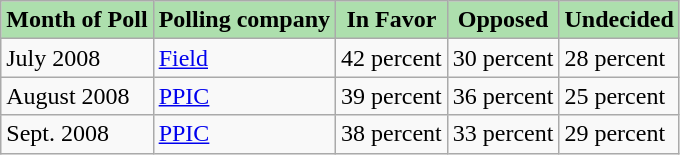<table class="wikitable">
<tr>
<th style="background-color:#addfad">Month of Poll</th>
<th style="background-color:#addfad">Polling company</th>
<th style="background-color:#addfad">In Favor</th>
<th style="background-color:#addfad">Opposed</th>
<th style="background-color:#addfad">Undecided</th>
</tr>
<tr valign="top">
<td>July 2008</td>
<td><a href='#'>Field</a></td>
<td>42 percent</td>
<td>30 percent</td>
<td>28 percent</td>
</tr>
<tr valign="top">
<td>August 2008</td>
<td><a href='#'>PPIC</a></td>
<td>39 percent</td>
<td>36 percent</td>
<td>25 percent</td>
</tr>
<tr valign="top">
<td>Sept. 2008</td>
<td><a href='#'>PPIC</a></td>
<td>38 percent</td>
<td>33 percent</td>
<td>29 percent</td>
</tr>
</table>
